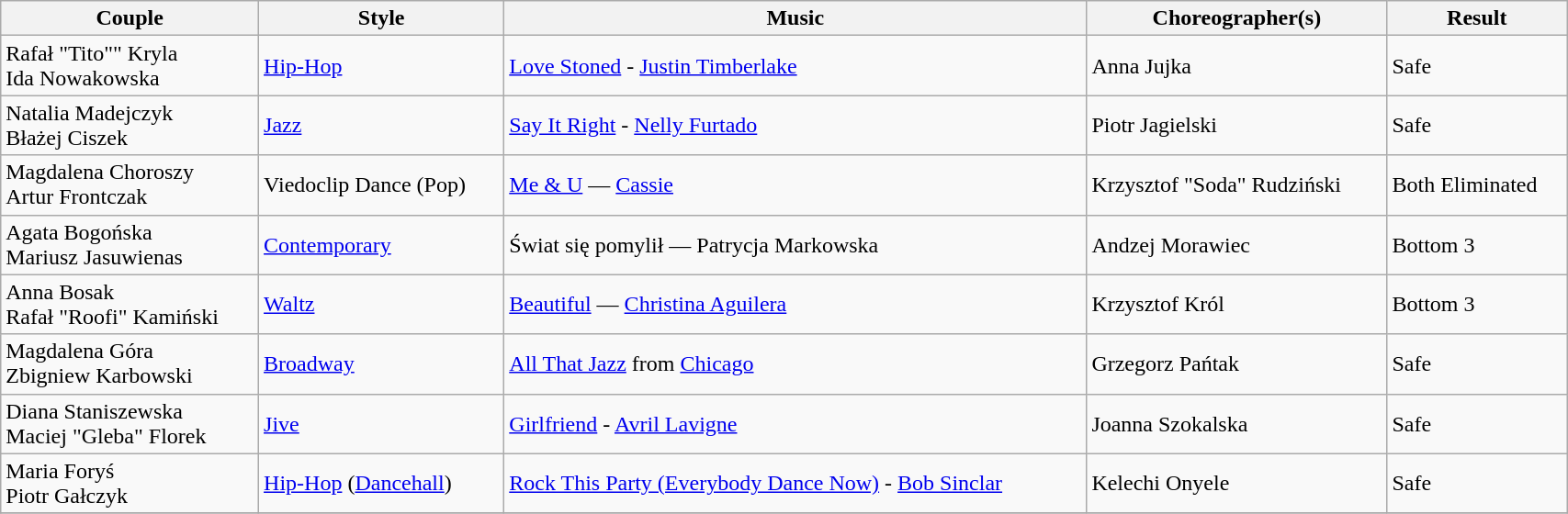<table class="wikitable" width="90%">
<tr>
<th>Couple</th>
<th>Style</th>
<th>Music</th>
<th>Choreographer(s)</th>
<th>Result</th>
</tr>
<tr>
<td>Rafał "Tito"" Kryla<br>Ida Nowakowska</td>
<td><a href='#'>Hip-Hop</a></td>
<td><a href='#'>Love Stoned</a> - <a href='#'>Justin Timberlake</a></td>
<td>Anna Jujka</td>
<td>Safe</td>
</tr>
<tr>
<td>Natalia Madejczyk<br>Błażej Ciszek</td>
<td><a href='#'>Jazz</a></td>
<td><a href='#'>Say It Right</a> - <a href='#'>Nelly Furtado</a></td>
<td>Piotr Jagielski</td>
<td>Safe</td>
</tr>
<tr>
<td>Magdalena Choroszy<br>Artur Frontczak</td>
<td>Viedoclip Dance (Pop)</td>
<td><a href='#'>Me & U</a> — <a href='#'>Cassie</a></td>
<td>Krzysztof "Soda" Rudziński</td>
<td>Both Eliminated</td>
</tr>
<tr>
<td>Agata Bogońska<br>Mariusz Jasuwienas</td>
<td><a href='#'>Contemporary</a></td>
<td>Świat się pomylił — Patrycja Markowska</td>
<td>Andzej Morawiec</td>
<td>Bottom 3</td>
</tr>
<tr>
<td>Anna Bosak<br>Rafał "Roofi" Kamiński</td>
<td><a href='#'>Waltz</a></td>
<td><a href='#'>Beautiful</a> — <a href='#'>Christina Aguilera</a></td>
<td>Krzysztof Król</td>
<td>Bottom 3</td>
</tr>
<tr>
<td>Magdalena Góra<br>Zbigniew Karbowski</td>
<td><a href='#'>Broadway</a></td>
<td><a href='#'>All That Jazz</a> from <a href='#'>Chicago</a></td>
<td>Grzegorz Pańtak</td>
<td>Safe</td>
</tr>
<tr>
<td>Diana Staniszewska<br>Maciej "Gleba" Florek</td>
<td><a href='#'>Jive</a></td>
<td><a href='#'>Girlfriend</a> - <a href='#'>Avril Lavigne</a></td>
<td>Joanna Szokalska</td>
<td>Safe</td>
</tr>
<tr>
<td>Maria Foryś<br>Piotr Gałczyk</td>
<td><a href='#'>Hip-Hop</a> (<a href='#'>Dancehall</a>)</td>
<td><a href='#'>Rock This Party (Everybody Dance Now)</a> - <a href='#'>Bob Sinclar</a></td>
<td>Kelechi Onyele</td>
<td>Safe</td>
</tr>
<tr>
</tr>
</table>
